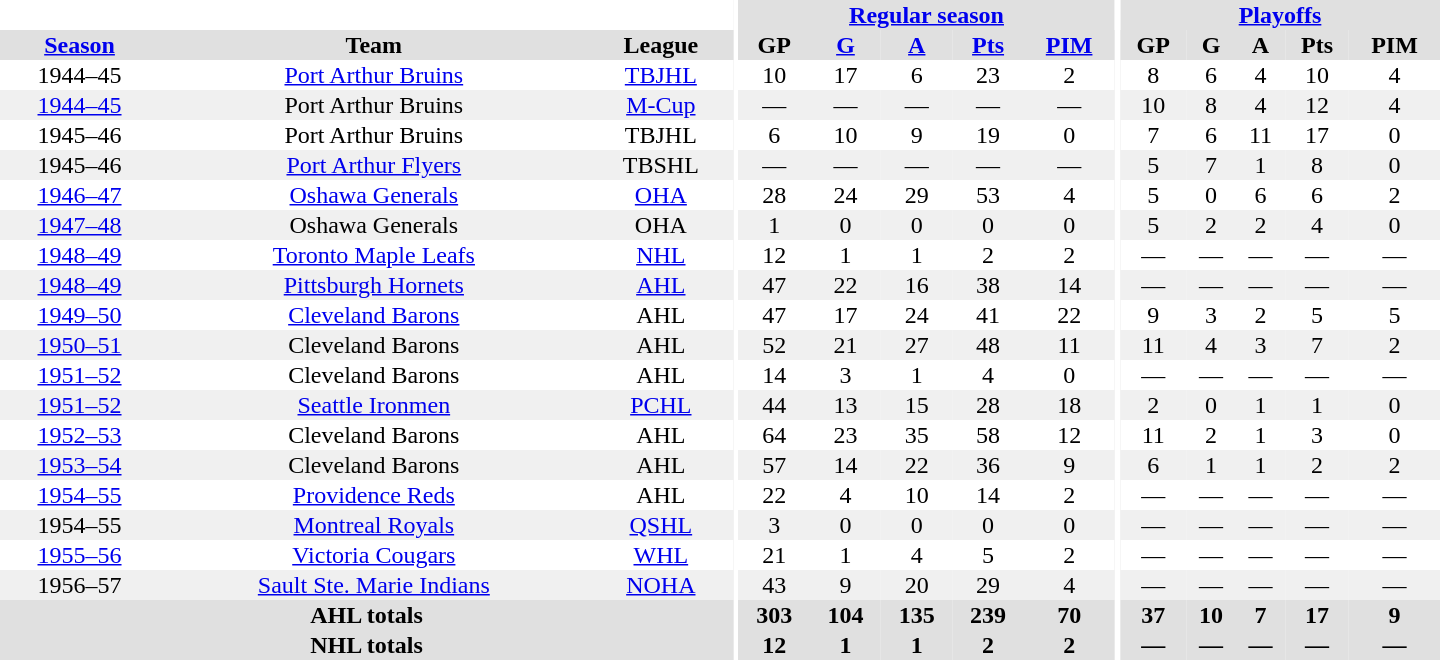<table border="0" cellpadding="1" cellspacing="0" style="text-align:center; width:60em">
<tr bgcolor="#e0e0e0">
<th colspan="3" bgcolor="#ffffff"></th>
<th rowspan="100" bgcolor="#ffffff"></th>
<th colspan="5"><a href='#'>Regular season</a></th>
<th rowspan="100" bgcolor="#ffffff"></th>
<th colspan="5"><a href='#'>Playoffs</a></th>
</tr>
<tr bgcolor="#e0e0e0">
<th><a href='#'>Season</a></th>
<th>Team</th>
<th>League</th>
<th>GP</th>
<th><a href='#'>G</a></th>
<th><a href='#'>A</a></th>
<th><a href='#'>Pts</a></th>
<th><a href='#'>PIM</a></th>
<th>GP</th>
<th>G</th>
<th>A</th>
<th>Pts</th>
<th>PIM</th>
</tr>
<tr>
<td>1944–45</td>
<td><a href='#'>Port Arthur Bruins</a></td>
<td><a href='#'>TBJHL</a></td>
<td>10</td>
<td>17</td>
<td>6</td>
<td>23</td>
<td>2</td>
<td>8</td>
<td>6</td>
<td>4</td>
<td>10</td>
<td>4</td>
</tr>
<tr bgcolor="#f0f0f0">
<td><a href='#'>1944–45</a></td>
<td>Port Arthur Bruins</td>
<td><a href='#'>M-Cup</a></td>
<td>—</td>
<td>—</td>
<td>—</td>
<td>—</td>
<td>—</td>
<td>10</td>
<td>8</td>
<td>4</td>
<td>12</td>
<td>4</td>
</tr>
<tr>
<td>1945–46</td>
<td>Port Arthur Bruins</td>
<td>TBJHL</td>
<td>6</td>
<td>10</td>
<td>9</td>
<td>19</td>
<td>0</td>
<td>7</td>
<td>6</td>
<td>11</td>
<td>17</td>
<td>0</td>
</tr>
<tr bgcolor="#f0f0f0">
<td>1945–46</td>
<td><a href='#'>Port Arthur Flyers</a></td>
<td>TBSHL</td>
<td>—</td>
<td>—</td>
<td>—</td>
<td>—</td>
<td>—</td>
<td>5</td>
<td>7</td>
<td>1</td>
<td>8</td>
<td>0</td>
</tr>
<tr>
<td><a href='#'>1946–47</a></td>
<td><a href='#'>Oshawa Generals</a></td>
<td><a href='#'>OHA</a></td>
<td>28</td>
<td>24</td>
<td>29</td>
<td>53</td>
<td>4</td>
<td>5</td>
<td>0</td>
<td>6</td>
<td>6</td>
<td>2</td>
</tr>
<tr bgcolor="#f0f0f0">
<td><a href='#'>1947–48</a></td>
<td>Oshawa Generals</td>
<td>OHA</td>
<td>1</td>
<td>0</td>
<td>0</td>
<td>0</td>
<td>0</td>
<td>5</td>
<td>2</td>
<td>2</td>
<td>4</td>
<td>0</td>
</tr>
<tr>
<td><a href='#'>1948–49</a></td>
<td><a href='#'>Toronto Maple Leafs</a></td>
<td><a href='#'>NHL</a></td>
<td>12</td>
<td>1</td>
<td>1</td>
<td>2</td>
<td>2</td>
<td>—</td>
<td>—</td>
<td>—</td>
<td>—</td>
<td>—</td>
</tr>
<tr bgcolor="#f0f0f0">
<td><a href='#'>1948–49</a></td>
<td><a href='#'>Pittsburgh Hornets</a></td>
<td><a href='#'>AHL</a></td>
<td>47</td>
<td>22</td>
<td>16</td>
<td>38</td>
<td>14</td>
<td>—</td>
<td>—</td>
<td>—</td>
<td>—</td>
<td>—</td>
</tr>
<tr>
<td><a href='#'>1949–50</a></td>
<td><a href='#'>Cleveland Barons</a></td>
<td>AHL</td>
<td>47</td>
<td>17</td>
<td>24</td>
<td>41</td>
<td>22</td>
<td>9</td>
<td>3</td>
<td>2</td>
<td>5</td>
<td>5</td>
</tr>
<tr bgcolor="#f0f0f0">
<td><a href='#'>1950–51</a></td>
<td>Cleveland Barons</td>
<td>AHL</td>
<td>52</td>
<td>21</td>
<td>27</td>
<td>48</td>
<td>11</td>
<td>11</td>
<td>4</td>
<td>3</td>
<td>7</td>
<td>2</td>
</tr>
<tr>
<td><a href='#'>1951–52</a></td>
<td>Cleveland Barons</td>
<td>AHL</td>
<td>14</td>
<td>3</td>
<td>1</td>
<td>4</td>
<td>0</td>
<td>—</td>
<td>—</td>
<td>—</td>
<td>—</td>
<td>—</td>
</tr>
<tr bgcolor="#f0f0f0">
<td><a href='#'>1951–52</a></td>
<td><a href='#'>Seattle Ironmen</a></td>
<td><a href='#'>PCHL</a></td>
<td>44</td>
<td>13</td>
<td>15</td>
<td>28</td>
<td>18</td>
<td>2</td>
<td>0</td>
<td>1</td>
<td>1</td>
<td>0</td>
</tr>
<tr>
<td><a href='#'>1952–53</a></td>
<td>Cleveland Barons</td>
<td>AHL</td>
<td>64</td>
<td>23</td>
<td>35</td>
<td>58</td>
<td>12</td>
<td>11</td>
<td>2</td>
<td>1</td>
<td>3</td>
<td>0</td>
</tr>
<tr bgcolor="#f0f0f0">
<td><a href='#'>1953–54</a></td>
<td>Cleveland Barons</td>
<td>AHL</td>
<td>57</td>
<td>14</td>
<td>22</td>
<td>36</td>
<td>9</td>
<td>6</td>
<td>1</td>
<td>1</td>
<td>2</td>
<td>2</td>
</tr>
<tr>
<td><a href='#'>1954–55</a></td>
<td><a href='#'>Providence Reds</a></td>
<td>AHL</td>
<td>22</td>
<td>4</td>
<td>10</td>
<td>14</td>
<td>2</td>
<td>—</td>
<td>—</td>
<td>—</td>
<td>—</td>
<td>—</td>
</tr>
<tr bgcolor="#f0f0f0">
<td>1954–55</td>
<td><a href='#'>Montreal Royals</a></td>
<td><a href='#'>QSHL</a></td>
<td>3</td>
<td>0</td>
<td>0</td>
<td>0</td>
<td>0</td>
<td>—</td>
<td>—</td>
<td>—</td>
<td>—</td>
<td>—</td>
</tr>
<tr>
<td><a href='#'>1955–56</a></td>
<td><a href='#'>Victoria Cougars</a></td>
<td><a href='#'>WHL</a></td>
<td>21</td>
<td>1</td>
<td>4</td>
<td>5</td>
<td>2</td>
<td>—</td>
<td>—</td>
<td>—</td>
<td>—</td>
<td>—</td>
</tr>
<tr bgcolor="#f0f0f0">
<td>1956–57</td>
<td><a href='#'>Sault Ste. Marie Indians</a></td>
<td><a href='#'>NOHA</a></td>
<td>43</td>
<td>9</td>
<td>20</td>
<td>29</td>
<td>4</td>
<td>—</td>
<td>—</td>
<td>—</td>
<td>—</td>
<td>—</td>
</tr>
<tr bgcolor="#e0e0e0">
<th colspan="3">AHL totals</th>
<th>303</th>
<th>104</th>
<th>135</th>
<th>239</th>
<th>70</th>
<th>37</th>
<th>10</th>
<th>7</th>
<th>17</th>
<th>9</th>
</tr>
<tr bgcolor="#e0e0e0">
<th colspan="3">NHL totals</th>
<th>12</th>
<th>1</th>
<th>1</th>
<th>2</th>
<th>2</th>
<th>—</th>
<th>—</th>
<th>—</th>
<th>—</th>
<th>—</th>
</tr>
</table>
